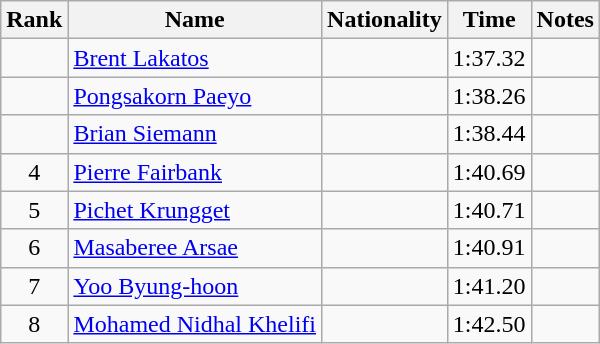<table class="wikitable sortable" style="text-align:center">
<tr>
<th>Rank</th>
<th>Name</th>
<th>Nationality</th>
<th>Time</th>
<th>Notes</th>
</tr>
<tr>
<td></td>
<td align="left"><a href='#'>Brent Lakatos</a></td>
<td align="left"></td>
<td>1:37.32</td>
<td></td>
</tr>
<tr>
<td></td>
<td align="left"><a href='#'>Pongsakorn Paeyo</a></td>
<td align="left"></td>
<td>1:38.26</td>
<td></td>
</tr>
<tr>
<td></td>
<td align="left"><a href='#'>Brian Siemann</a></td>
<td align="left"></td>
<td>1:38.44</td>
<td></td>
</tr>
<tr>
<td>4</td>
<td align="left"><a href='#'>Pierre Fairbank</a></td>
<td align="left"></td>
<td>1:40.69</td>
<td></td>
</tr>
<tr>
<td>5</td>
<td align="left"><a href='#'>Pichet Krungget</a></td>
<td align="left"></td>
<td>1:40.71</td>
<td></td>
</tr>
<tr>
<td>6</td>
<td align="left"><a href='#'>Masaberee Arsae</a></td>
<td align="left"></td>
<td>1:40.91</td>
<td></td>
</tr>
<tr>
<td>7</td>
<td align="left"><a href='#'>Yoo Byung-hoon</a></td>
<td align="left"></td>
<td>1:41.20</td>
<td></td>
</tr>
<tr>
<td>8</td>
<td align="left"><a href='#'>Mohamed Nidhal Khelifi</a></td>
<td align="left"></td>
<td>1:42.50</td>
<td></td>
</tr>
</table>
